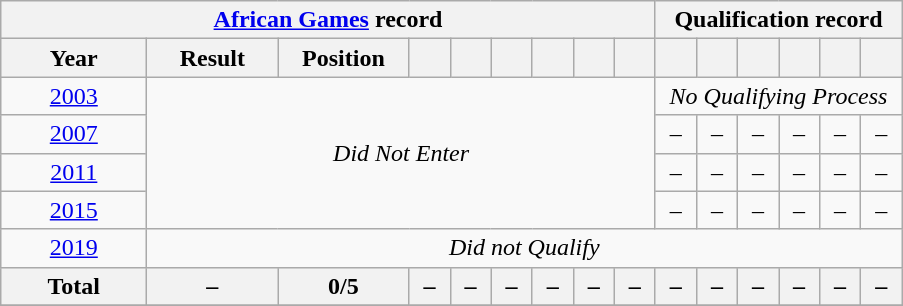<table class="wikitable" style="text-align:center;">
<tr>
<th colspan="9"><a href='#'>African Games</a> record</th>
<th colspan="6">Qualification record</th>
</tr>
<tr>
<th style="width:90px;">Year</th>
<th style="width:80px;">Result</th>
<th style="width:80px;">Position</th>
<th style="width:20px;"></th>
<th style="width:20px;"></th>
<th style="width:20px;"></th>
<th style="width:20px;"></th>
<th style="width:20px;"></th>
<th style="width:20px;"></th>
<th style="width:20px;"></th>
<th style="width:20px;"></th>
<th style="width:20px;"></th>
<th style="width:20px;"></th>
<th style="width:20px;"></th>
<th style="width:20px;"></th>
</tr>
<tr>
<td> <a href='#'>2003</a></td>
<td rowspan="4" colspan="8"><em>Did Not Enter</em></td>
<td colspan="6"><em>No Qualifying Process</em></td>
</tr>
<tr>
<td> <a href='#'>2007</a></td>
<td>–</td>
<td>–</td>
<td>–</td>
<td>–</td>
<td>–</td>
<td>–</td>
</tr>
<tr>
<td> <a href='#'>2011</a></td>
<td>–</td>
<td>–</td>
<td>–</td>
<td>–</td>
<td>–</td>
<td>–</td>
</tr>
<tr>
<td> <a href='#'>2015</a></td>
<td>–</td>
<td>–</td>
<td>–</td>
<td>–</td>
<td>–</td>
<td>–</td>
</tr>
<tr>
<td> <a href='#'>2019</a></td>
<td colspan=14><em>Did not Qualify</em></td>
</tr>
<tr>
<th>Total</th>
<th>–</th>
<th>0/5</th>
<th>–</th>
<th>–</th>
<th>–</th>
<th>–</th>
<th>–</th>
<th>–</th>
<th>–</th>
<th>–</th>
<th>–</th>
<th>–</th>
<th>–</th>
<th>–</th>
</tr>
<tr>
</tr>
</table>
